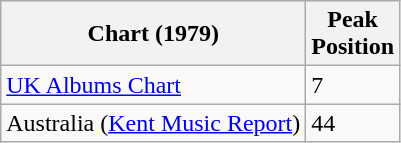<table class="wikitable">
<tr>
<th align="left">Chart (1979)</th>
<th align="left">Peak<br>Position</th>
</tr>
<tr>
<td align="left"><a href='#'>UK Albums Chart</a></td>
<td align="left">7</td>
</tr>
<tr>
<td align="left">Australia (<a href='#'>Kent Music Report</a>)</td>
<td align="left">44</td>
</tr>
</table>
